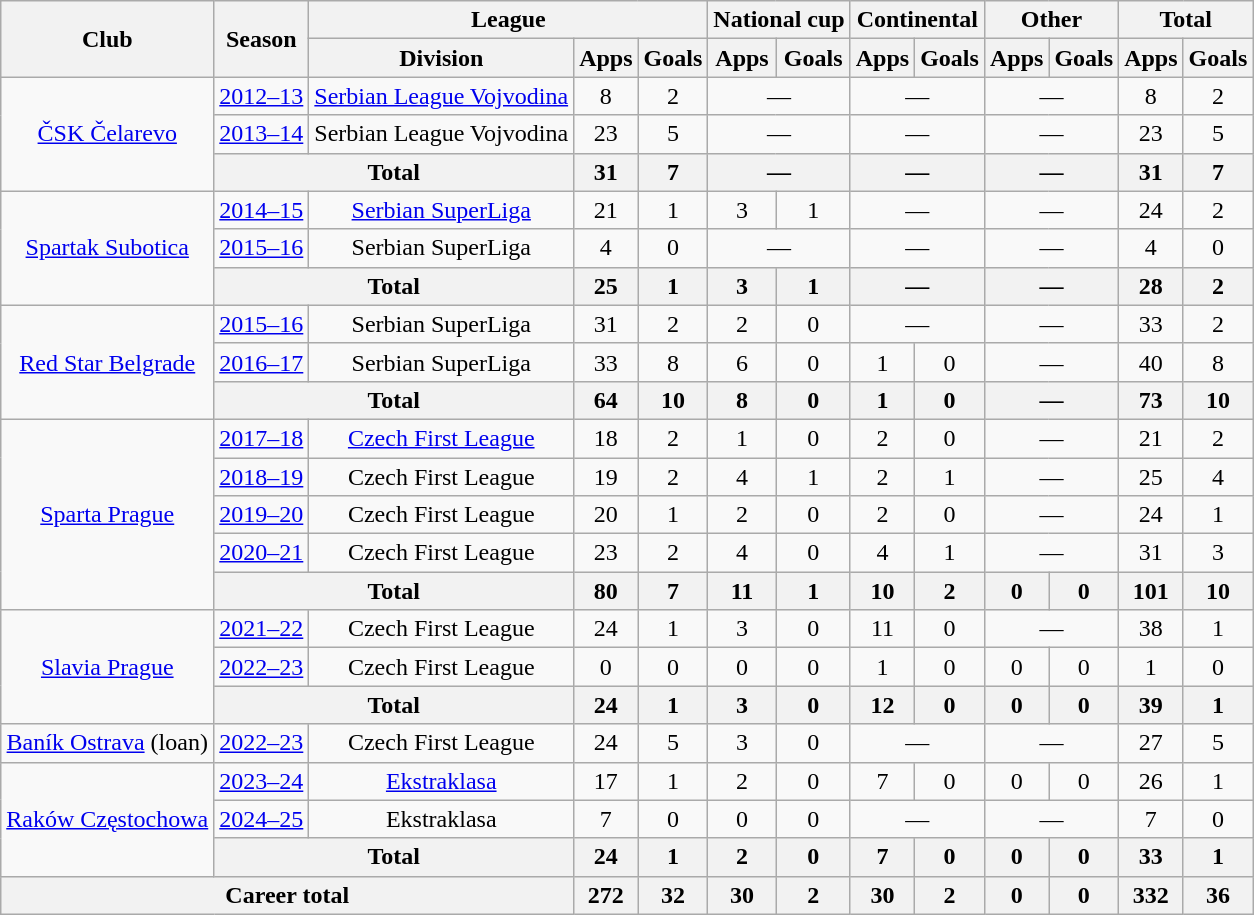<table class="wikitable" style="text-align:center">
<tr>
<th rowspan="2">Club</th>
<th rowspan="2">Season</th>
<th colspan="3">League</th>
<th colspan="2">National cup</th>
<th colspan="2">Continental</th>
<th colspan="2">Other</th>
<th colspan="2">Total</th>
</tr>
<tr>
<th>Division</th>
<th>Apps</th>
<th>Goals</th>
<th>Apps</th>
<th>Goals</th>
<th>Apps</th>
<th>Goals</th>
<th>Apps</th>
<th>Goals</th>
<th>Apps</th>
<th>Goals</th>
</tr>
<tr>
<td rowspan="3"><a href='#'>ČSK Čelarevo</a></td>
<td><a href='#'>2012–13</a></td>
<td><a href='#'>Serbian League Vojvodina</a></td>
<td>8</td>
<td>2</td>
<td colspan="2">—</td>
<td colspan="2">—</td>
<td colspan="2">—</td>
<td>8</td>
<td>2</td>
</tr>
<tr>
<td><a href='#'>2013–14</a></td>
<td>Serbian League Vojvodina</td>
<td>23</td>
<td>5</td>
<td colspan="2">—</td>
<td colspan="2">—</td>
<td colspan="2">—</td>
<td>23</td>
<td>5</td>
</tr>
<tr>
<th colspan="2">Total</th>
<th>31</th>
<th>7</th>
<th colspan="2">—</th>
<th colspan="2">—</th>
<th colspan="2">—</th>
<th>31</th>
<th>7</th>
</tr>
<tr>
<td rowspan="3"><a href='#'>Spartak Subotica</a></td>
<td><a href='#'>2014–15</a></td>
<td><a href='#'>Serbian SuperLiga</a></td>
<td>21</td>
<td>1</td>
<td>3</td>
<td>1</td>
<td colspan="2">—</td>
<td colspan="2">—</td>
<td>24</td>
<td>2</td>
</tr>
<tr>
<td><a href='#'>2015–16</a></td>
<td>Serbian SuperLiga</td>
<td>4</td>
<td>0</td>
<td colspan="2">—</td>
<td colspan="2">—</td>
<td colspan="2">—</td>
<td>4</td>
<td>0</td>
</tr>
<tr>
<th colspan="2">Total</th>
<th>25</th>
<th>1</th>
<th>3</th>
<th>1</th>
<th colspan="2">—</th>
<th colspan="2">—</th>
<th>28</th>
<th>2</th>
</tr>
<tr>
<td rowspan="3"><a href='#'>Red Star Belgrade</a></td>
<td><a href='#'>2015–16</a></td>
<td>Serbian SuperLiga</td>
<td>31</td>
<td>2</td>
<td>2</td>
<td>0</td>
<td colspan="2">—</td>
<td colspan="2">—</td>
<td>33</td>
<td>2</td>
</tr>
<tr>
<td><a href='#'>2016–17</a></td>
<td>Serbian SuperLiga</td>
<td>33</td>
<td>8</td>
<td>6</td>
<td>0</td>
<td>1</td>
<td>0</td>
<td colspan="2">—</td>
<td>40</td>
<td>8</td>
</tr>
<tr>
<th colspan="2">Total</th>
<th>64</th>
<th>10</th>
<th>8</th>
<th>0</th>
<th>1</th>
<th>0</th>
<th colspan="2">—</th>
<th>73</th>
<th>10</th>
</tr>
<tr>
<td rowspan="5"><a href='#'>Sparta Prague</a></td>
<td><a href='#'>2017–18</a></td>
<td><a href='#'>Czech First League</a></td>
<td>18</td>
<td>2</td>
<td>1</td>
<td>0</td>
<td>2</td>
<td>0</td>
<td colspan="2">—</td>
<td>21</td>
<td>2</td>
</tr>
<tr>
<td><a href='#'>2018–19</a></td>
<td>Czech First League</td>
<td>19</td>
<td>2</td>
<td>4</td>
<td>1</td>
<td>2</td>
<td>1</td>
<td colspan="2">—</td>
<td>25</td>
<td>4</td>
</tr>
<tr>
<td><a href='#'>2019–20</a></td>
<td>Czech First League</td>
<td>20</td>
<td>1</td>
<td>2</td>
<td>0</td>
<td>2</td>
<td>0</td>
<td colspan="2">—</td>
<td>24</td>
<td>1</td>
</tr>
<tr>
<td><a href='#'>2020–21</a></td>
<td>Czech First League</td>
<td>23</td>
<td>2</td>
<td>4</td>
<td>0</td>
<td>4</td>
<td>1</td>
<td colspan="2">—</td>
<td>31</td>
<td>3</td>
</tr>
<tr>
<th colspan="2">Total</th>
<th>80</th>
<th>7</th>
<th>11</th>
<th>1</th>
<th>10</th>
<th>2</th>
<th>0</th>
<th>0</th>
<th>101</th>
<th>10</th>
</tr>
<tr>
<td rowspan="3"><a href='#'>Slavia Prague</a></td>
<td><a href='#'>2021–22</a></td>
<td>Czech First League</td>
<td>24</td>
<td>1</td>
<td>3</td>
<td>0</td>
<td>11</td>
<td>0</td>
<td colspan="2">—</td>
<td>38</td>
<td>1</td>
</tr>
<tr>
<td><a href='#'>2022–23</a></td>
<td>Czech First League</td>
<td>0</td>
<td>0</td>
<td>0</td>
<td>0</td>
<td>1</td>
<td>0</td>
<td>0</td>
<td>0</td>
<td>1</td>
<td>0</td>
</tr>
<tr>
<th colspan="2">Total</th>
<th>24</th>
<th>1</th>
<th>3</th>
<th>0</th>
<th>12</th>
<th>0</th>
<th>0</th>
<th>0</th>
<th>39</th>
<th>1</th>
</tr>
<tr>
<td><a href='#'>Baník Ostrava</a> (loan)</td>
<td><a href='#'>2022–23</a></td>
<td>Czech First League</td>
<td>24</td>
<td>5</td>
<td>3</td>
<td>0</td>
<td colspan="2">—</td>
<td colspan="2">—</td>
<td>27</td>
<td>5</td>
</tr>
<tr>
<td rowspan="3"><a href='#'>Raków Częstochowa</a></td>
<td><a href='#'>2023–24</a></td>
<td><a href='#'>Ekstraklasa</a></td>
<td>17</td>
<td>1</td>
<td>2</td>
<td>0</td>
<td>7</td>
<td>0</td>
<td>0</td>
<td>0</td>
<td>26</td>
<td>1</td>
</tr>
<tr>
<td><a href='#'>2024–25</a></td>
<td>Ekstraklasa</td>
<td>7</td>
<td>0</td>
<td>0</td>
<td>0</td>
<td colspan="2">—</td>
<td colspan="2">—</td>
<td>7</td>
<td>0</td>
</tr>
<tr>
<th colspan="2">Total</th>
<th>24</th>
<th>1</th>
<th>2</th>
<th>0</th>
<th>7</th>
<th>0</th>
<th>0</th>
<th>0</th>
<th>33</th>
<th>1</th>
</tr>
<tr>
<th colspan="3">Career total</th>
<th>272</th>
<th>32</th>
<th>30</th>
<th>2</th>
<th>30</th>
<th>2</th>
<th>0</th>
<th>0</th>
<th>332</th>
<th>36</th>
</tr>
</table>
